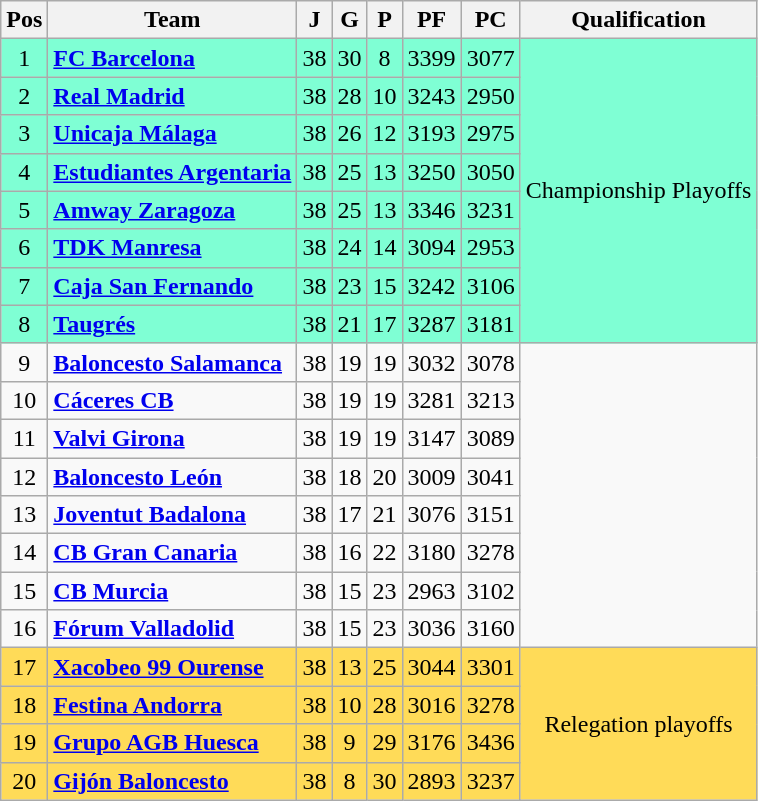<table class="wikitable sortable" style="text-align: center;">
<tr>
<th align=center>Pos</th>
<th align=center>Team</th>
<th align=center>J</th>
<th align=center>G</th>
<th align=center>P</th>
<th align=center>PF</th>
<th align=center>PC</th>
<th align=center>Qualification</th>
</tr>
<tr style="background: #7FFFD4">
<td>1</td>
<td align="left"><strong><a href='#'>FC Barcelona</a></strong></td>
<td>38</td>
<td>30</td>
<td>8</td>
<td>3399</td>
<td>3077</td>
<td rowspan=8>Championship Playoffs</td>
</tr>
<tr style="background: #7FFFD4">
<td>2</td>
<td align="left"><strong><a href='#'>Real Madrid</a></strong></td>
<td>38</td>
<td>28</td>
<td>10</td>
<td>3243</td>
<td>2950</td>
</tr>
<tr style="background: #7FFFD4">
<td>3</td>
<td align="left"><strong><a href='#'>Unicaja Málaga</a></strong></td>
<td>38</td>
<td>26</td>
<td>12</td>
<td>3193</td>
<td>2975</td>
</tr>
<tr style="background: #7FFFD4">
<td>4</td>
<td align="left"><strong><a href='#'>Estudiantes Argentaria</a></strong></td>
<td>38</td>
<td>25</td>
<td>13</td>
<td>3250</td>
<td>3050</td>
</tr>
<tr style="background: #7FFFD4">
<td>5</td>
<td align="left"><strong><a href='#'>Amway Zaragoza</a></strong></td>
<td>38</td>
<td>25</td>
<td>13</td>
<td>3346</td>
<td>3231</td>
</tr>
<tr style="background: #7FFFD4">
<td>6</td>
<td align="left"><strong><a href='#'>TDK Manresa</a></strong></td>
<td>38</td>
<td>24</td>
<td>14</td>
<td>3094</td>
<td>2953</td>
</tr>
<tr style="background: #7FFFD4">
<td>7</td>
<td align="left"><strong><a href='#'>Caja San Fernando</a></strong></td>
<td>38</td>
<td>23</td>
<td>15</td>
<td>3242</td>
<td>3106</td>
</tr>
<tr style="background: #7FFFD4">
<td>8</td>
<td align="left"><strong><a href='#'>Taugrés</a></strong></td>
<td>38</td>
<td>21</td>
<td>17</td>
<td>3287</td>
<td>3181</td>
</tr>
<tr>
<td>9</td>
<td align="left"><strong><a href='#'>Baloncesto Salamanca</a></strong></td>
<td>38</td>
<td>19</td>
<td>19</td>
<td>3032</td>
<td>3078</td>
</tr>
<tr>
<td>10</td>
<td align="left"><strong><a href='#'>Cáceres CB</a></strong></td>
<td>38</td>
<td>19</td>
<td>19</td>
<td>3281</td>
<td>3213</td>
</tr>
<tr>
<td>11</td>
<td align="left"><strong><a href='#'>Valvi Girona</a></strong></td>
<td>38</td>
<td>19</td>
<td>19</td>
<td>3147</td>
<td>3089</td>
</tr>
<tr>
<td>12</td>
<td align="left"><strong><a href='#'>Baloncesto León</a></strong></td>
<td>38</td>
<td>18</td>
<td>20</td>
<td>3009</td>
<td>3041</td>
</tr>
<tr>
<td>13</td>
<td align="left"><strong><a href='#'>Joventut Badalona</a></strong></td>
<td>38</td>
<td>17</td>
<td>21</td>
<td>3076</td>
<td>3151</td>
</tr>
<tr>
<td>14</td>
<td align="left"><strong><a href='#'>CB Gran Canaria</a></strong></td>
<td>38</td>
<td>16</td>
<td>22</td>
<td>3180</td>
<td>3278</td>
</tr>
<tr>
<td>15</td>
<td align="left"><strong><a href='#'>CB Murcia</a></strong></td>
<td>38</td>
<td>15</td>
<td>23</td>
<td>2963</td>
<td>3102</td>
</tr>
<tr>
<td>16</td>
<td align="left"><strong><a href='#'>Fórum Valladolid</a></strong></td>
<td>38</td>
<td>15</td>
<td>23</td>
<td>3036</td>
<td>3160</td>
</tr>
<tr style="background:#FFDB58">
<td>17</td>
<td align="left"><strong><a href='#'>Xacobeo 99 Ourense</a></strong></td>
<td>38</td>
<td>13</td>
<td>25</td>
<td>3044</td>
<td>3301</td>
<td rowspan=4>Relegation playoffs</td>
</tr>
<tr style="background:#FFDB58">
<td>18</td>
<td align="left"><strong><a href='#'>Festina Andorra</a></strong></td>
<td>38</td>
<td>10</td>
<td>28</td>
<td>3016</td>
<td>3278</td>
</tr>
<tr style="background:#FFDB58">
<td>19</td>
<td align="left"><strong><a href='#'>Grupo AGB Huesca</a></strong></td>
<td>38</td>
<td>9</td>
<td>29</td>
<td>3176</td>
<td>3436</td>
</tr>
<tr style="background:#FFDB58">
<td>20</td>
<td align="left"><strong><a href='#'>Gijón Baloncesto</a></strong></td>
<td>38</td>
<td>8</td>
<td>30</td>
<td>2893</td>
<td>3237</td>
</tr>
</table>
